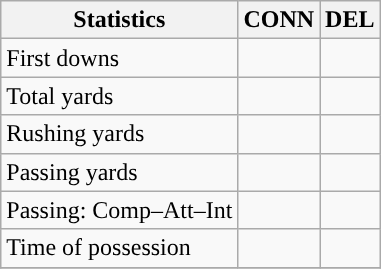<table class="wikitable" style="float: left;">
<tr>
<th>Statistics</th>
<th>CONN</th>
<th>DEL</th>
</tr>
<tr>
<td>First downs</td>
<td></td>
<td></td>
</tr>
<tr>
<td>Total yards</td>
<td></td>
<td></td>
</tr>
<tr>
<td>Rushing yards</td>
<td></td>
<td></td>
</tr>
<tr>
<td>Passing yards</td>
<td></td>
<td></td>
</tr>
<tr>
<td>Passing: Comp–Att–Int</td>
<td></td>
<td></td>
</tr>
<tr>
<td>Time of possession</td>
<td></td>
<td></td>
</tr>
<tr>
</tr>
</table>
